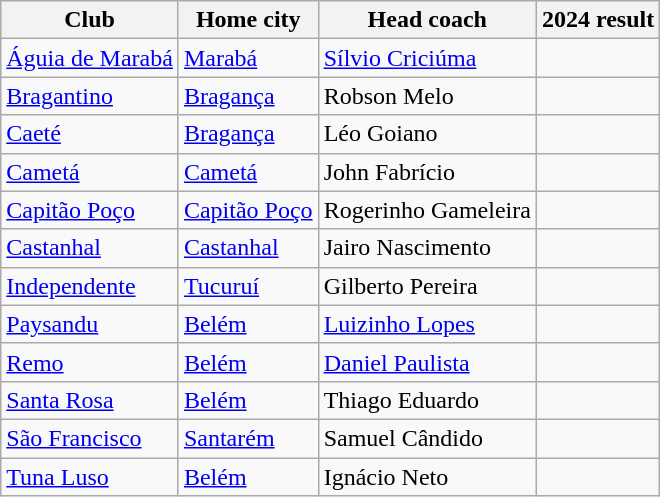<table class="wikitable sortable">
<tr>
<th>Club</th>
<th>Home city</th>
<th>Head coach</th>
<th>2024 result</th>
</tr>
<tr>
<td><a href='#'>Águia de Marabá</a></td>
<td><a href='#'>Marabá</a></td>
<td><a href='#'>Sílvio Criciúma</a></td>
<td></td>
</tr>
<tr>
<td><a href='#'>Bragantino</a></td>
<td><a href='#'>Bragança</a></td>
<td>Robson Melo</td>
<td></td>
</tr>
<tr>
<td><a href='#'>Caeté</a></td>
<td><a href='#'>Bragança</a></td>
<td>Léo Goiano</td>
<td></td>
</tr>
<tr>
<td><a href='#'>Cametá</a></td>
<td><a href='#'>Cametá</a></td>
<td>John Fabrício</td>
<td></td>
</tr>
<tr>
<td><a href='#'>Capitão Poço</a></td>
<td><a href='#'>Capitão Poço</a></td>
<td>Rogerinho Gameleira</td>
<td></td>
</tr>
<tr>
<td><a href='#'>Castanhal</a></td>
<td><a href='#'>Castanhal</a></td>
<td>Jairo Nascimento</td>
<td></td>
</tr>
<tr>
<td><a href='#'>Independente</a></td>
<td><a href='#'>Tucuruí</a></td>
<td>Gilberto Pereira</td>
<td></td>
</tr>
<tr>
<td><a href='#'>Paysandu</a></td>
<td><a href='#'>Belém</a></td>
<td><a href='#'>Luizinho Lopes</a></td>
<td></td>
</tr>
<tr>
<td><a href='#'>Remo</a></td>
<td><a href='#'>Belém</a></td>
<td><a href='#'>Daniel Paulista</a></td>
<td></td>
</tr>
<tr>
<td><a href='#'>Santa Rosa</a></td>
<td><a href='#'>Belém</a></td>
<td>Thiago Eduardo</td>
<td></td>
</tr>
<tr>
<td><a href='#'>São Francisco</a></td>
<td><a href='#'>Santarém</a></td>
<td>Samuel Cândido</td>
<td></td>
</tr>
<tr>
<td><a href='#'>Tuna Luso</a></td>
<td><a href='#'>Belém</a></td>
<td>Ignácio Neto</td>
<td></td>
</tr>
</table>
